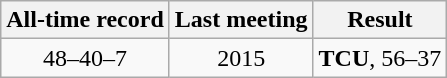<table class="wikitable">
<tr style="text-align:center;">
<th>All-time record</th>
<th>Last meeting</th>
<th>Result</th>
</tr>
<tr style="text-align:center;">
<td>48–40–7</td>
<td>2015</td>
<td><strong>TCU</strong>, 56–37</td>
</tr>
</table>
